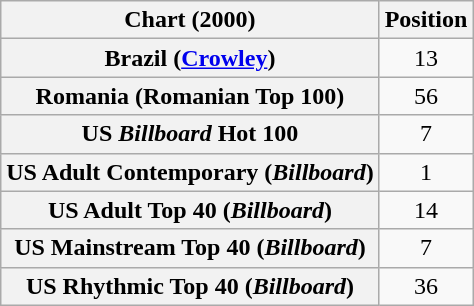<table class="wikitable sortable plainrowheaders" style="text-align:center">
<tr>
<th>Chart (2000)</th>
<th>Position</th>
</tr>
<tr>
<th scope="row">Brazil (<a href='#'>Crowley</a>)</th>
<td>13</td>
</tr>
<tr>
<th scope="row">Romania (Romanian Top 100)</th>
<td>56</td>
</tr>
<tr>
<th scope="row">US <em>Billboard</em> Hot 100</th>
<td>7</td>
</tr>
<tr>
<th scope="row">US Adult Contemporary (<em>Billboard</em>)</th>
<td>1</td>
</tr>
<tr>
<th scope="row">US Adult Top 40 (<em>Billboard</em>)</th>
<td>14</td>
</tr>
<tr>
<th scope="row">US Mainstream Top 40 (<em>Billboard</em>)</th>
<td>7</td>
</tr>
<tr>
<th scope="row">US Rhythmic Top 40 (<em>Billboard</em>)</th>
<td>36</td>
</tr>
</table>
